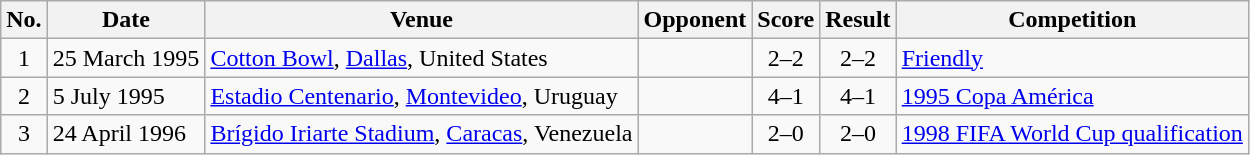<table class="wikitable sortable">
<tr>
<th scope="col">No.</th>
<th scope="col">Date</th>
<th scope="col">Venue</th>
<th scope="col">Opponent</th>
<th scope="col">Score</th>
<th scope="col">Result</th>
<th scope="col">Competition</th>
</tr>
<tr>
<td align="center">1</td>
<td>25 March 1995</td>
<td><a href='#'>Cotton Bowl</a>, <a href='#'>Dallas</a>, United States</td>
<td></td>
<td align="center">2–2</td>
<td align="center">2–2</td>
<td><a href='#'>Friendly</a></td>
</tr>
<tr>
<td align="center">2</td>
<td>5 July 1995</td>
<td><a href='#'>Estadio Centenario</a>, <a href='#'>Montevideo</a>, Uruguay</td>
<td></td>
<td align="center">4–1</td>
<td align="center">4–1</td>
<td><a href='#'>1995 Copa América</a></td>
</tr>
<tr>
<td align="center">3</td>
<td>24 April 1996</td>
<td><a href='#'>Brígido Iriarte Stadium</a>, <a href='#'>Caracas</a>, Venezuela</td>
<td></td>
<td align="center">2–0</td>
<td align="center">2–0</td>
<td><a href='#'>1998 FIFA World Cup qualification</a></td>
</tr>
</table>
